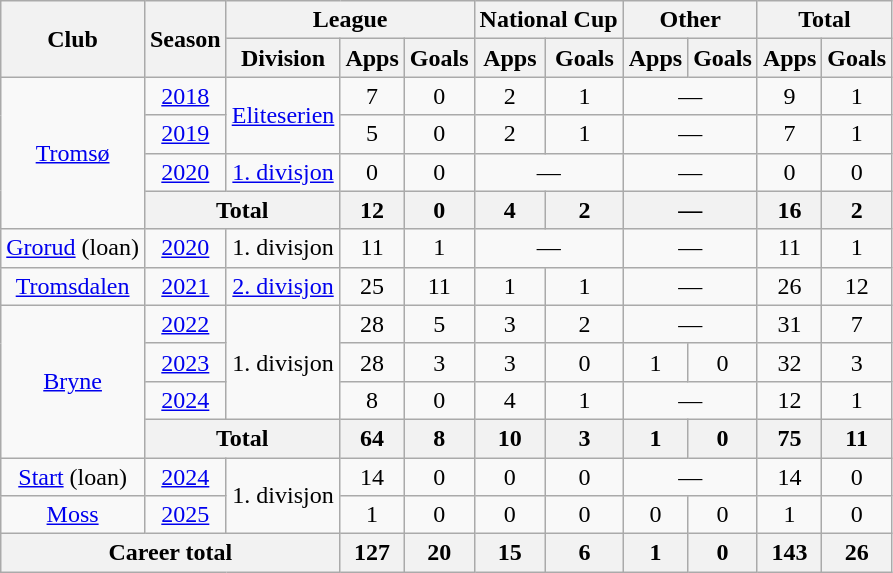<table class="wikitable" style="text-align: center;">
<tr>
<th rowspan=2>Club</th>
<th rowspan=2>Season</th>
<th colspan=3>League</th>
<th colspan=2>National Cup</th>
<th colspan=2>Other</th>
<th colspan=2>Total</th>
</tr>
<tr>
<th>Division</th>
<th>Apps</th>
<th>Goals</th>
<th>Apps</th>
<th>Goals</th>
<th>Apps</th>
<th>Goals</th>
<th>Apps</th>
<th>Goals</th>
</tr>
<tr>
<td rowspan=4><a href='#'>Tromsø</a></td>
<td><a href='#'>2018</a></td>
<td rowspan=2><a href='#'>Eliteserien</a></td>
<td>7</td>
<td>0</td>
<td>2</td>
<td>1</td>
<td colspan="2">—</td>
<td>9</td>
<td>1</td>
</tr>
<tr>
<td><a href='#'>2019</a></td>
<td>5</td>
<td>0</td>
<td>2</td>
<td>1</td>
<td colspan=2>—</td>
<td>7</td>
<td>1</td>
</tr>
<tr>
<td><a href='#'>2020</a></td>
<td><a href='#'>1. divisjon</a></td>
<td>0</td>
<td>0</td>
<td colspan=2>—</td>
<td colspan="2">—</td>
<td>0</td>
<td>0</td>
</tr>
<tr>
<th colspan=2>Total</th>
<th>12</th>
<th>0</th>
<th>4</th>
<th>2</th>
<th colspan=2>—</th>
<th>16</th>
<th>2</th>
</tr>
<tr>
<td><a href='#'>Grorud</a> (loan)</td>
<td><a href='#'>2020</a></td>
<td>1. divisjon</td>
<td>11</td>
<td>1</td>
<td colspan=2>—</td>
<td colspan=2>—</td>
<td>11</td>
<td>1</td>
</tr>
<tr>
<td><a href='#'>Tromsdalen</a></td>
<td><a href='#'>2021</a></td>
<td><a href='#'>2. divisjon</a></td>
<td>25</td>
<td>11</td>
<td>1</td>
<td>1</td>
<td colspan=2>—</td>
<td>26</td>
<td>12</td>
</tr>
<tr>
<td rowspan=4><a href='#'>Bryne</a></td>
<td><a href='#'>2022</a></td>
<td rowspan=3>1. divisjon</td>
<td>28</td>
<td>5</td>
<td>3</td>
<td>2</td>
<td colspan=2>—</td>
<td>31</td>
<td>7</td>
</tr>
<tr>
<td><a href='#'>2023</a></td>
<td>28</td>
<td>3</td>
<td>3</td>
<td>0</td>
<td>1</td>
<td>0</td>
<td>32</td>
<td>3</td>
</tr>
<tr>
<td><a href='#'>2024</a></td>
<td>8</td>
<td>0</td>
<td>4</td>
<td>1</td>
<td colspan=2>—</td>
<td>12</td>
<td>1</td>
</tr>
<tr>
<th colspan=2>Total</th>
<th>64</th>
<th>8</th>
<th>10</th>
<th>3</th>
<th>1</th>
<th>0</th>
<th>75</th>
<th>11</th>
</tr>
<tr>
<td><a href='#'>Start</a> (loan)</td>
<td><a href='#'>2024</a></td>
<td rowspan=2>1. divisjon</td>
<td>14</td>
<td>0</td>
<td>0</td>
<td>0</td>
<td colspan=2>—</td>
<td>14</td>
<td>0</td>
</tr>
<tr>
<td><a href='#'>Moss</a></td>
<td><a href='#'>2025</a></td>
<td>1</td>
<td>0</td>
<td>0</td>
<td>0</td>
<td>0</td>
<td>0</td>
<td>1</td>
<td>0</td>
</tr>
<tr>
<th colspan=3>Career total</th>
<th>127</th>
<th>20</th>
<th>15</th>
<th>6</th>
<th>1</th>
<th>0</th>
<th>143</th>
<th>26</th>
</tr>
</table>
